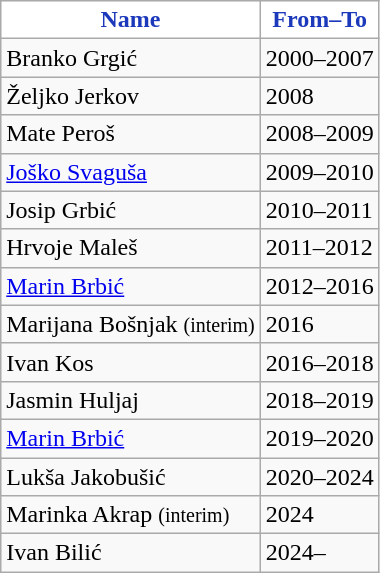<table class="wikitable" style="text-align: left">
<tr>
<th style="color:#1C39BB; background:#FFFFFF;">Name</th>
<th style="color:#1C39BB; background:#FFFFFF;">From–To</th>
</tr>
<tr>
<td> Branko Grgić</td>
<td>2000–2007</td>
</tr>
<tr>
<td> Željko Jerkov</td>
<td>2008</td>
</tr>
<tr>
<td> Mate Peroš</td>
<td>2008–2009</td>
</tr>
<tr>
<td> <a href='#'>Joško Svaguša</a></td>
<td>2009–2010</td>
</tr>
<tr>
<td> Josip Grbić</td>
<td>2010–2011</td>
</tr>
<tr>
<td> Hrvoje Maleš</td>
<td>2011–2012</td>
</tr>
<tr>
<td> <a href='#'>Marin Brbić</a></td>
<td>2012–2016</td>
</tr>
<tr>
<td> Marijana Bošnjak <small>(interim)</small></td>
<td>2016</td>
</tr>
<tr>
<td> Ivan Kos</td>
<td>2016–2018</td>
</tr>
<tr>
<td> Jasmin Huljaj</td>
<td>2018–2019</td>
</tr>
<tr>
<td> <a href='#'>Marin Brbić</a></td>
<td>2019–2020</td>
</tr>
<tr>
<td> Lukša Jakobušić</td>
<td>2020–2024</td>
</tr>
<tr>
<td> Marinka Akrap <small>(interim)</small></td>
<td>2024</td>
</tr>
<tr>
<td> Ivan Bilić</td>
<td>2024–</td>
</tr>
</table>
